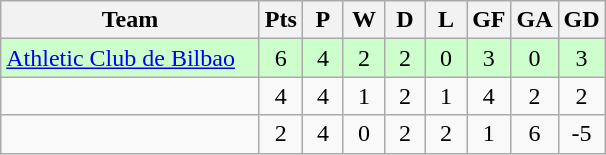<table class="wikitable" style="text-align: center;">
<tr>
<th width="165">Team</th>
<th width="20">Pts</th>
<th width="20">P</th>
<th width="20">W</th>
<th width="20">D</th>
<th width="20">L</th>
<th width="20">GF</th>
<th width="20">GA</th>
<th width="20">GD</th>
</tr>
<tr bgcolor=ccffcc>
<td style="text-align:left;"> <a href='#'>Athletic Club de Bilbao</a></td>
<td>6</td>
<td>4</td>
<td>2</td>
<td>2</td>
<td>0</td>
<td>3</td>
<td>0</td>
<td>3</td>
</tr>
<tr>
<td></td>
<td>4</td>
<td>4</td>
<td>1</td>
<td>2</td>
<td>1</td>
<td>4</td>
<td>2</td>
<td>2</td>
</tr>
<tr>
<td></td>
<td>2</td>
<td>4</td>
<td>0</td>
<td>2</td>
<td>2</td>
<td>1</td>
<td>6</td>
<td>-5</td>
</tr>
</table>
